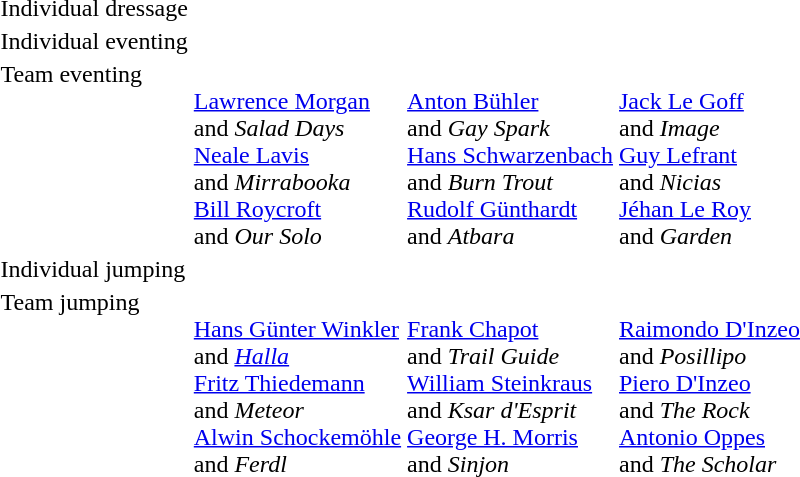<table>
<tr valign="top">
<td>Individual dressage<br></td>
<td></td>
<td></td>
<td></td>
</tr>
<tr valign="top">
<td>Individual eventing<br></td>
<td></td>
<td></td>
<td></td>
</tr>
<tr valign="top">
<td>Team eventing<br></td>
<td><br> <a href='#'>Lawrence Morgan</a> <br> and <em>Salad Days</em> <br> <a href='#'>Neale Lavis</a> <br> and <em>Mirrabooka</em> <br> <a href='#'>Bill Roycroft</a> <br> and <em>Our Solo</em></td>
<td><br> <a href='#'>Anton Bühler</a> <br> and <em>Gay Spark</em> <br> <a href='#'>Hans Schwarzenbach</a> <br> and <em>Burn Trout</em> <br> <a href='#'>Rudolf Günthardt</a> <br> and <em>Atbara</em></td>
<td><br> <a href='#'>Jack Le Goff</a> <br> and <em>Image</em> <br> <a href='#'>Guy Lefrant</a> <br> and <em>Nicias</em> <br> <a href='#'>Jéhan Le Roy</a> <br> and <em>Garden</em></td>
</tr>
<tr valign="top">
<td>Individual jumping<br></td>
<td></td>
<td></td>
<td></td>
</tr>
<tr valign="top">
<td>Team jumping<br></td>
<td><br> <a href='#'>Hans Günter Winkler</a> <br> and <em><a href='#'>Halla</a></em> <br> <a href='#'>Fritz Thiedemann</a> <br> and <em>Meteor</em> <br> <a href='#'>Alwin Schockemöhle</a> <br> and <em>Ferdl</em></td>
<td><br> <a href='#'>Frank Chapot</a> <br> and <em>Trail Guide</em> <br> <a href='#'>William Steinkraus</a> <br> and <em>Ksar d'Esprit</em>  <br> <a href='#'>George H. Morris</a> <br> and <em>Sinjon</em></td>
<td><br> <a href='#'>Raimondo D'Inzeo</a> <br> and <em>Posillipo</em> <br> <a href='#'>Piero D'Inzeo</a> <br> and <em>The Rock</em> <br> <a href='#'>Antonio Oppes</a> <br> and <em>The Scholar</em></td>
</tr>
</table>
